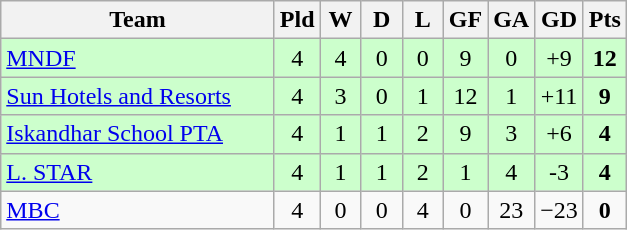<table class="wikitable" style="text-align:center">
<tr>
<th width=175>Team</th>
<th style="width:20px;" abbr="Played">Pld</th>
<th style="width:20px;" abbr="Won">W</th>
<th style="width:20px;" abbr="Drawn">D</th>
<th style="width:20px;" abbr="Lost">L</th>
<th style="width:20px;" abbr="Goals for">GF</th>
<th style="width:20px;" abbr="Goals against">GA</th>
<th style="width:20px;" abbr="Goal difference">GD</th>
<th style="width:20px;" abbr="Points">Pts</th>
</tr>
<tr style="background:#cfc;">
<td align=left><a href='#'>MNDF</a></td>
<td>4</td>
<td>4</td>
<td>0</td>
<td>0</td>
<td>9</td>
<td>0</td>
<td>+9</td>
<td><strong>12</strong></td>
</tr>
<tr style="background:#cfc;">
<td align=left><a href='#'>Sun Hotels and Resorts</a></td>
<td>4</td>
<td>3</td>
<td>0</td>
<td>1</td>
<td>12</td>
<td>1</td>
<td>+11</td>
<td><strong>9</strong></td>
</tr>
<tr style="background:#cfc;">
<td align=left><a href='#'>Iskandhar School PTA</a></td>
<td>4</td>
<td>1</td>
<td>1</td>
<td>2</td>
<td>9</td>
<td>3</td>
<td>+6</td>
<td><strong>4</strong></td>
</tr>
<tr style="background:#cfc;">
<td align=left><a href='#'>L. STAR</a></td>
<td>4</td>
<td>1</td>
<td>1</td>
<td>2</td>
<td>1</td>
<td>4</td>
<td>-3</td>
<td><strong>4</strong></td>
</tr>
<tr>
<td align=left><a href='#'>MBC</a></td>
<td>4</td>
<td>0</td>
<td>0</td>
<td>4</td>
<td>0</td>
<td>23</td>
<td>−23</td>
<td><strong>0</strong></td>
</tr>
</table>
